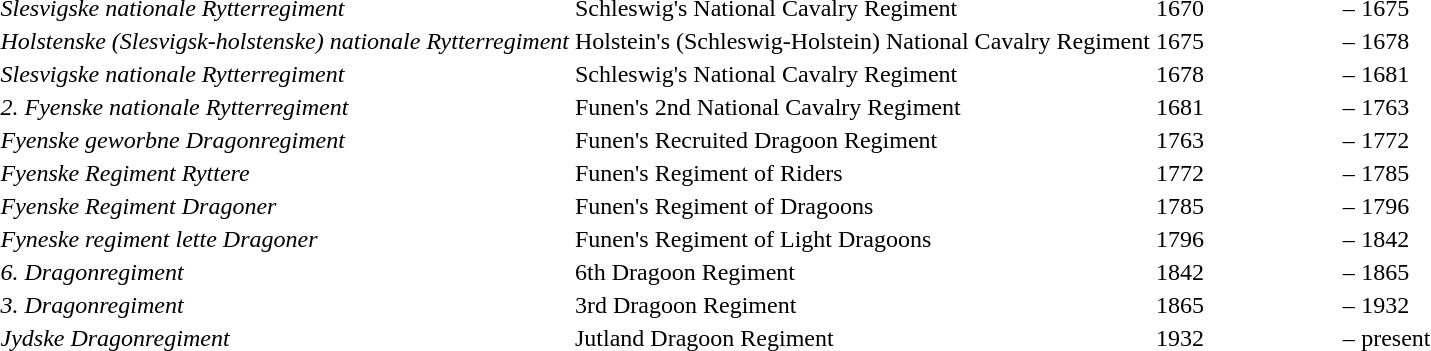<table class="toccolours">
<tr style="vertical-align: top;">
<td><em>Slesvigske nationale Rytterregiment</em></td>
<td>Schleswig's National Cavalry Regiment</td>
<td width="12%">1670</td>
<td width="1%">–</td>
<td width="12%">1675</td>
</tr>
<tr style="vertical-align: top;">
<td><em>Holstenske (Slesvigsk-holstenske) nationale Rytterregiment</em></td>
<td>Holstein's (Schleswig-Holstein) National Cavalry Regiment</td>
<td width="12%">1675</td>
<td width="1%">–</td>
<td width="12%">1678</td>
</tr>
<tr style="vertical-align: top;">
<td><em>Slesvigske nationale Rytterregiment</em></td>
<td>Schleswig's National Cavalry Regiment</td>
<td width="12%">1678</td>
<td width="1%">–</td>
<td width="12%">1681</td>
</tr>
<tr style="vertical-align: top;">
<td><em>2. Fyenske nationale Rytterregiment</em></td>
<td>Funen's 2nd National Cavalry Regiment</td>
<td width="12%">1681</td>
<td width="1%">–</td>
<td width="12%">1763</td>
</tr>
<tr style="vertical-align: top;">
<td><em>Fyenske geworbne Dragonregiment</em></td>
<td>Funen's Recruited Dragoon Regiment</td>
<td width="12%">1763</td>
<td width="1%">–</td>
<td width="12%">1772</td>
</tr>
<tr style="vertical-align: top;">
<td><em>Fyenske Regiment Ryttere</em></td>
<td>Funen's Regiment of Riders</td>
<td width="12%">1772</td>
<td width="1%">–</td>
<td width="12%">1785</td>
</tr>
<tr style="vertical-align: top;">
<td><em>Fyenske Regiment Dragoner</em></td>
<td>Funen's Regiment of Dragoons</td>
<td width="12%">1785</td>
<td width="1%">–</td>
<td width="12%">1796</td>
</tr>
<tr style="vertical-align: top;">
<td><em>Fyneske regiment lette Dragoner</em></td>
<td>Funen's Regiment of Light Dragoons</td>
<td width="12%">1796</td>
<td width="1%">–</td>
<td width="12%">1842</td>
</tr>
<tr style="vertical-align: top;">
<td><em>6. Dragonregiment</em></td>
<td>6th Dragoon Regiment</td>
<td width="12%">1842</td>
<td width="1%">–</td>
<td width="12%">1865</td>
</tr>
<tr style="vertical-align: top;">
<td><em>3. Dragonregiment</em></td>
<td>3rd Dragoon Regiment</td>
<td width="12%">1865</td>
<td width="1%">–</td>
<td width="12%">1932</td>
</tr>
<tr style="vertical-align: top;">
<td><em>Jydske Dragonregiment</em></td>
<td>Jutland Dragoon Regiment</td>
<td width="12%">1932</td>
<td width="1%">–</td>
<td width="12%">present</td>
</tr>
</table>
